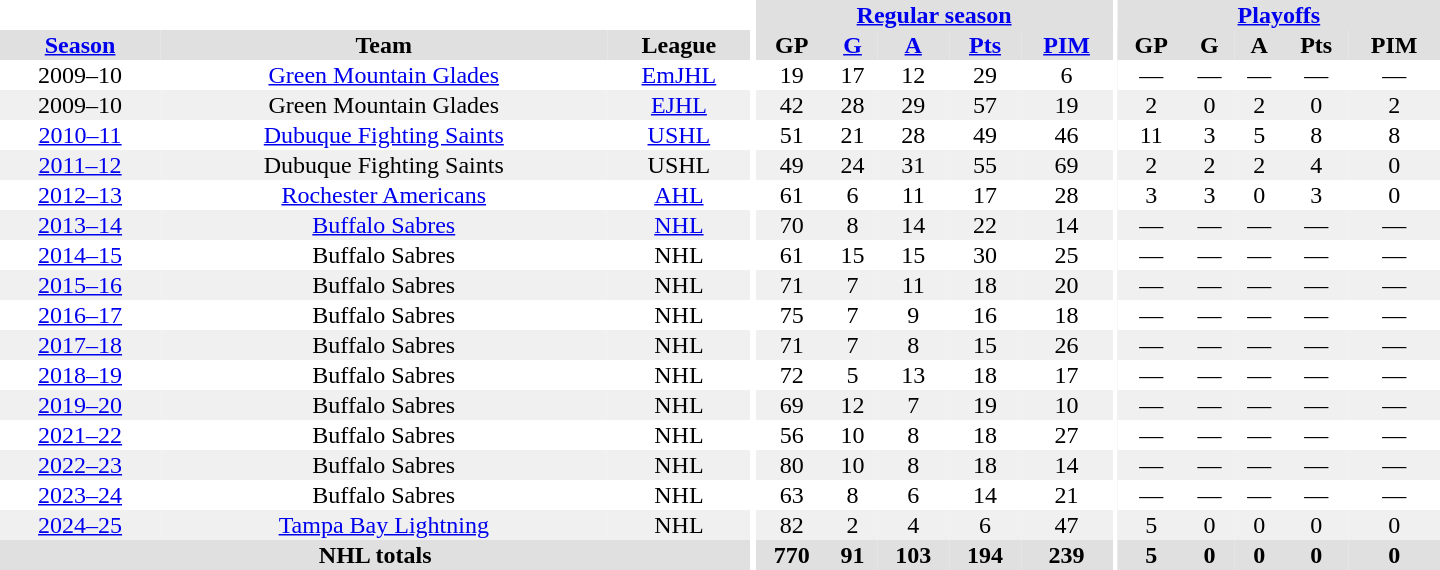<table border="0" cellpadding="1" cellspacing="0" style="text-align:center; width:60em;">
<tr bgcolor="#e0e0e0">
<th colspan="3" bgcolor="#ffffff"></th>
<th rowspan="99" bgcolor="#ffffff"></th>
<th colspan="5"><a href='#'>Regular season</a></th>
<th rowspan="99" bgcolor="#ffffff"></th>
<th colspan="5"><a href='#'>Playoffs</a></th>
</tr>
<tr bgcolor="#e0e0e0">
<th><a href='#'>Season</a></th>
<th>Team</th>
<th>League</th>
<th>GP</th>
<th><a href='#'>G</a></th>
<th><a href='#'>A</a></th>
<th><a href='#'>Pts</a></th>
<th><a href='#'>PIM</a></th>
<th>GP</th>
<th>G</th>
<th>A</th>
<th>Pts</th>
<th>PIM</th>
</tr>
<tr>
<td>2009–10</td>
<td><a href='#'>Green Mountain Glades</a></td>
<td><a href='#'>EmJHL</a></td>
<td>19</td>
<td>17</td>
<td>12</td>
<td>29</td>
<td>6</td>
<td>—</td>
<td>—</td>
<td>—</td>
<td>—</td>
<td>—</td>
</tr>
<tr bgcolor="#f0f0f0">
<td>2009–10</td>
<td>Green Mountain Glades</td>
<td><a href='#'>EJHL</a></td>
<td>42</td>
<td>28</td>
<td>29</td>
<td>57</td>
<td>19</td>
<td>2</td>
<td>0</td>
<td>2</td>
<td>0</td>
<td>2</td>
</tr>
<tr>
<td><a href='#'>2010–11</a></td>
<td><a href='#'>Dubuque Fighting Saints</a></td>
<td><a href='#'>USHL</a></td>
<td>51</td>
<td>21</td>
<td>28</td>
<td>49</td>
<td>46</td>
<td>11</td>
<td>3</td>
<td>5</td>
<td>8</td>
<td>8</td>
</tr>
<tr bgcolor="#f0f0f0">
<td><a href='#'>2011–12</a></td>
<td>Dubuque Fighting Saints</td>
<td>USHL</td>
<td>49</td>
<td>24</td>
<td>31</td>
<td>55</td>
<td>69</td>
<td>2</td>
<td>2</td>
<td>2</td>
<td>4</td>
<td>0</td>
</tr>
<tr>
<td><a href='#'>2012–13</a></td>
<td><a href='#'>Rochester Americans</a></td>
<td><a href='#'>AHL</a></td>
<td>61</td>
<td>6</td>
<td>11</td>
<td>17</td>
<td>28</td>
<td>3</td>
<td>3</td>
<td>0</td>
<td>3</td>
<td>0</td>
</tr>
<tr bgcolor="#f0f0f0">
<td><a href='#'>2013–14</a></td>
<td><a href='#'>Buffalo Sabres</a></td>
<td><a href='#'>NHL</a></td>
<td>70</td>
<td>8</td>
<td>14</td>
<td>22</td>
<td>14</td>
<td>—</td>
<td>—</td>
<td>—</td>
<td>—</td>
<td>—</td>
</tr>
<tr>
<td><a href='#'>2014–15</a></td>
<td>Buffalo Sabres</td>
<td>NHL</td>
<td>61</td>
<td>15</td>
<td>15</td>
<td>30</td>
<td>25</td>
<td>—</td>
<td>—</td>
<td>—</td>
<td>—</td>
<td>—</td>
</tr>
<tr bgcolor="#f0f0f0">
<td><a href='#'>2015–16</a></td>
<td>Buffalo Sabres</td>
<td>NHL</td>
<td>71</td>
<td>7</td>
<td>11</td>
<td>18</td>
<td>20</td>
<td>—</td>
<td>—</td>
<td>—</td>
<td>—</td>
<td>—</td>
</tr>
<tr>
<td><a href='#'>2016–17</a></td>
<td>Buffalo Sabres</td>
<td>NHL</td>
<td>75</td>
<td>7</td>
<td>9</td>
<td>16</td>
<td>18</td>
<td>—</td>
<td>—</td>
<td>—</td>
<td>—</td>
<td>—</td>
</tr>
<tr bgcolor="#f0f0f0">
<td><a href='#'>2017–18</a></td>
<td>Buffalo Sabres</td>
<td>NHL</td>
<td>71</td>
<td>7</td>
<td>8</td>
<td>15</td>
<td>26</td>
<td>—</td>
<td>—</td>
<td>—</td>
<td>—</td>
<td>—</td>
</tr>
<tr>
<td><a href='#'>2018–19</a></td>
<td>Buffalo Sabres</td>
<td>NHL</td>
<td>72</td>
<td>5</td>
<td>13</td>
<td>18</td>
<td>17</td>
<td>—</td>
<td>—</td>
<td>—</td>
<td>—</td>
<td>—</td>
</tr>
<tr bgcolor="#f0f0f0">
<td><a href='#'>2019–20</a></td>
<td>Buffalo Sabres</td>
<td>NHL</td>
<td>69</td>
<td>12</td>
<td>7</td>
<td>19</td>
<td>10</td>
<td>—</td>
<td>—</td>
<td>—</td>
<td>—</td>
<td>—</td>
</tr>
<tr>
<td><a href='#'>2021–22</a></td>
<td>Buffalo Sabres</td>
<td>NHL</td>
<td>56</td>
<td>10</td>
<td>8</td>
<td>18</td>
<td>27</td>
<td>—</td>
<td>—</td>
<td>—</td>
<td>—</td>
<td>—</td>
</tr>
<tr bgcolor="#f0f0f0">
<td><a href='#'>2022–23</a></td>
<td>Buffalo Sabres</td>
<td>NHL</td>
<td>80</td>
<td>10</td>
<td>8</td>
<td>18</td>
<td>14</td>
<td>—</td>
<td>—</td>
<td>—</td>
<td>—</td>
<td>—</td>
</tr>
<tr>
<td><a href='#'>2023–24</a></td>
<td>Buffalo Sabres</td>
<td>NHL</td>
<td>63</td>
<td>8</td>
<td>6</td>
<td>14</td>
<td>21</td>
<td>—</td>
<td>—</td>
<td>—</td>
<td>—</td>
<td>—</td>
</tr>
<tr bgcolor="#f0f0f0">
<td><a href='#'>2024–25</a></td>
<td><a href='#'>Tampa Bay Lightning</a></td>
<td>NHL</td>
<td>82</td>
<td>2</td>
<td>4</td>
<td>6</td>
<td>47</td>
<td>5</td>
<td>0</td>
<td>0</td>
<td>0</td>
<td>0</td>
</tr>
<tr bgcolor="#e0e0e0">
<th colspan="3">NHL totals</th>
<th>770</th>
<th>91</th>
<th>103</th>
<th>194</th>
<th>239</th>
<th>5</th>
<th>0</th>
<th>0</th>
<th>0</th>
<th>0</th>
</tr>
</table>
